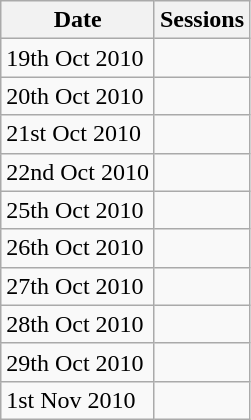<table class="wikitable">
<tr>
<th>Date</th>
<th>Sessions</th>
</tr>
<tr>
<td>19th Oct 2010</td>
<td></td>
</tr>
<tr>
<td>20th Oct 2010</td>
<td></td>
</tr>
<tr>
<td>21st Oct 2010</td>
<td></td>
</tr>
<tr>
<td>22nd Oct 2010</td>
<td></td>
</tr>
<tr>
<td>25th Oct 2010</td>
<td></td>
</tr>
<tr>
<td>26th Oct 2010</td>
<td></td>
</tr>
<tr>
<td>27th Oct 2010</td>
<td></td>
</tr>
<tr>
<td>28th Oct 2010</td>
<td></td>
</tr>
<tr>
<td>29th Oct 2010</td>
<td></td>
</tr>
<tr>
<td>1st Nov 2010</td>
<td></td>
</tr>
</table>
